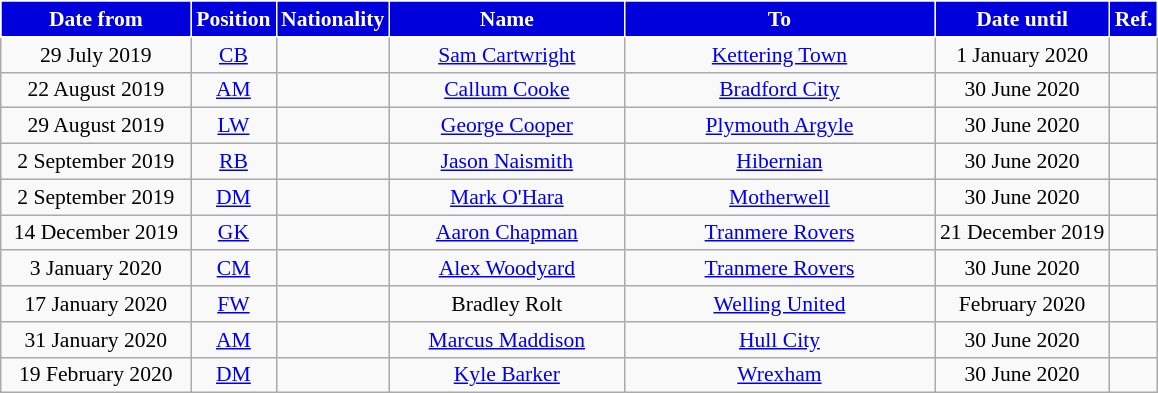<table class="wikitable"  style="text-align:center; font-size:90%; ">
<tr>
<th style="background:#0000dd;color:#ffffff;border:1px solid #ffffff; width:120px;">Date from</th>
<th style="background:#0000dd;color:#ffffff;border:1px solid #ffffff; width:50px;">Position</th>
<th style="background:#0000dd;color:#ffffff;border:1px solid #ffffff; width:50px;">Nationality</th>
<th style="background:#0000dd;color:#ffffff;border:1px solid #ffffff; width:150px;">Name</th>
<th style="background:#0000dd;color:#ffffff;border:1px solid #ffffff; width:200px;">To</th>
<th style="background:#0000dd;color:#ffffff;border:1px solid #ffffff; width:110px;">Date until</th>
<th style="background:#0000dd;color:#ffffff;border:1px solid #ffffff; width:25px;">Ref.</th>
</tr>
<tr>
<td>29 July 2019</td>
<td><a href='#'>CB</a></td>
<td></td>
<td><a href='#'>Sam Cartwright</a></td>
<td> <a href='#'>Kettering Town</a></td>
<td>1 January 2020</td>
<td></td>
</tr>
<tr>
<td>22 August 2019</td>
<td><a href='#'>AM</a></td>
<td></td>
<td><a href='#'>Callum Cooke</a></td>
<td> <a href='#'>Bradford City</a></td>
<td>30 June 2020</td>
<td></td>
</tr>
<tr>
<td>29 August 2019</td>
<td><a href='#'>LW</a></td>
<td></td>
<td><a href='#'>George Cooper</a></td>
<td> <a href='#'>Plymouth Argyle</a></td>
<td>30 June 2020</td>
<td></td>
</tr>
<tr>
<td>2 September 2019</td>
<td><a href='#'>RB</a></td>
<td></td>
<td><a href='#'>Jason Naismith</a></td>
<td> <a href='#'>Hibernian</a></td>
<td>30 June 2020</td>
<td></td>
</tr>
<tr>
<td>2 September 2019</td>
<td><a href='#'>DM</a></td>
<td></td>
<td><a href='#'>Mark O'Hara</a></td>
<td> <a href='#'>Motherwell</a></td>
<td>30 June 2020</td>
<td></td>
</tr>
<tr>
<td>14 December 2019</td>
<td><a href='#'>GK</a></td>
<td></td>
<td><a href='#'>Aaron Chapman</a></td>
<td> <a href='#'>Tranmere Rovers</a></td>
<td>21 December 2019</td>
<td></td>
</tr>
<tr>
<td>3 January 2020</td>
<td><a href='#'>CM</a></td>
<td></td>
<td><a href='#'>Alex Woodyard</a></td>
<td> <a href='#'>Tranmere Rovers</a></td>
<td>30 June 2020</td>
<td></td>
</tr>
<tr>
<td>17 January 2020</td>
<td><a href='#'>FW</a></td>
<td></td>
<td>Bradley Rolt</td>
<td> <a href='#'>Welling United</a></td>
<td>February 2020</td>
<td></td>
</tr>
<tr>
<td>31 January 2020</td>
<td><a href='#'>AM</a></td>
<td></td>
<td><a href='#'>Marcus Maddison</a></td>
<td> <a href='#'>Hull City</a></td>
<td>30 June 2020</td>
<td></td>
</tr>
<tr>
<td>19 February 2020</td>
<td><a href='#'>DM</a></td>
<td></td>
<td><a href='#'>Kyle Barker</a></td>
<td> <a href='#'>Wrexham</a></td>
<td>30 June 2020</td>
<td></td>
</tr>
</table>
